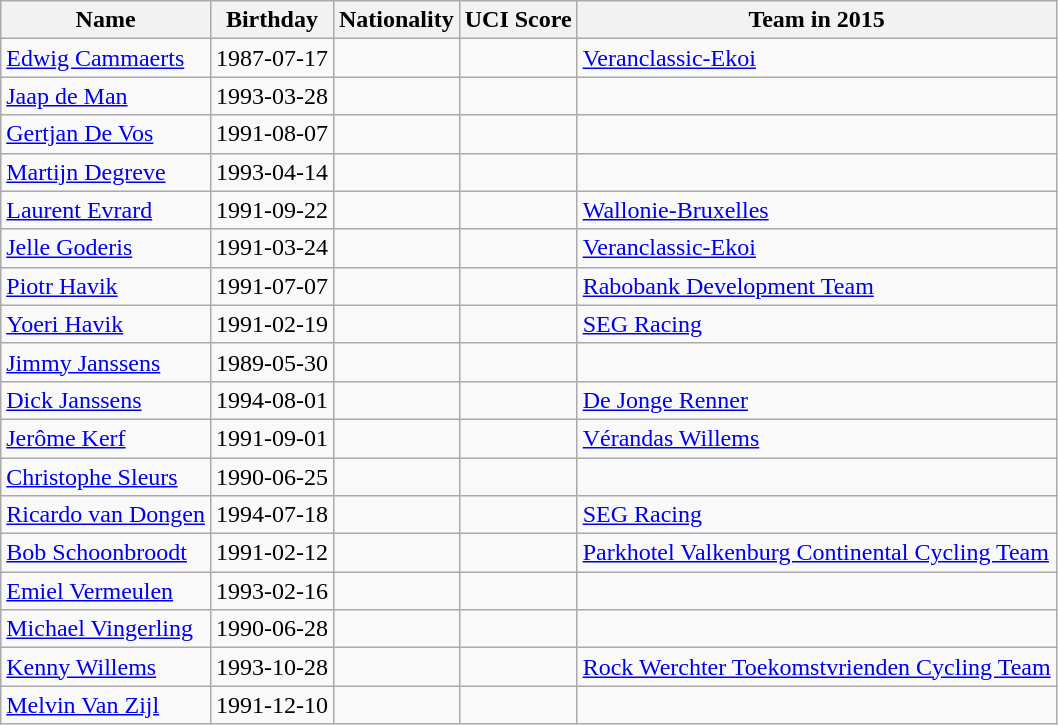<table class="wikitable sortable">
<tr>
<th>Name</th>
<th>Birthday</th>
<th>Nationality</th>
<th>UCI Score</th>
<th>Team in 2015</th>
</tr>
<tr>
<td><a href='#'>Edwig Cammaerts</a></td>
<td>1987-07-17</td>
<td></td>
<td></td>
<td><a href='#'>Veranclassic-Ekoi</a></td>
</tr>
<tr>
<td><a href='#'>Jaap de Man</a></td>
<td>1993-03-28</td>
<td></td>
<td></td>
<td></td>
</tr>
<tr>
<td><a href='#'>Gertjan De Vos</a></td>
<td>1991-08-07</td>
<td></td>
<td></td>
<td></td>
</tr>
<tr>
<td><a href='#'>Martijn Degreve</a></td>
<td>1993-04-14</td>
<td></td>
<td></td>
<td></td>
</tr>
<tr>
<td><a href='#'>Laurent Evrard</a></td>
<td>1991-09-22</td>
<td></td>
<td></td>
<td><a href='#'>Wallonie-Bruxelles</a></td>
</tr>
<tr>
<td><a href='#'>Jelle Goderis</a></td>
<td>1991-03-24</td>
<td></td>
<td></td>
<td><a href='#'>Veranclassic-Ekoi</a></td>
</tr>
<tr>
<td><a href='#'>Piotr Havik</a></td>
<td>1991-07-07</td>
<td></td>
<td></td>
<td><a href='#'>Rabobank Development Team</a></td>
</tr>
<tr>
<td><a href='#'>Yoeri Havik</a></td>
<td>1991-02-19</td>
<td></td>
<td></td>
<td><a href='#'>SEG Racing</a></td>
</tr>
<tr>
<td><a href='#'>Jimmy Janssens</a></td>
<td>1989-05-30</td>
<td></td>
<td></td>
<td></td>
</tr>
<tr>
<td><a href='#'>Dick Janssens</a></td>
<td>1994-08-01</td>
<td></td>
<td></td>
<td><a href='#'>De Jonge Renner</a></td>
</tr>
<tr>
<td><a href='#'>Jerôme Kerf</a></td>
<td>1991-09-01</td>
<td></td>
<td></td>
<td><a href='#'>Vérandas Willems</a></td>
</tr>
<tr>
<td><a href='#'>Christophe Sleurs</a></td>
<td>1990-06-25</td>
<td></td>
<td></td>
<td></td>
</tr>
<tr>
<td><a href='#'>Ricardo van Dongen</a></td>
<td>1994-07-18</td>
<td></td>
<td></td>
<td><a href='#'>SEG Racing</a></td>
</tr>
<tr>
<td><a href='#'>Bob Schoonbroodt</a></td>
<td>1991-02-12</td>
<td></td>
<td></td>
<td><a href='#'>Parkhotel Valkenburg Continental Cycling Team</a></td>
</tr>
<tr>
<td><a href='#'>Emiel Vermeulen</a></td>
<td>1993-02-16</td>
<td></td>
<td></td>
<td></td>
</tr>
<tr>
<td><a href='#'>Michael Vingerling</a></td>
<td>1990-06-28</td>
<td></td>
<td></td>
<td></td>
</tr>
<tr>
<td><a href='#'>Kenny Willems</a></td>
<td>1993-10-28</td>
<td></td>
<td></td>
<td><a href='#'>Rock Werchter Toekomstvrienden Cycling Team</a></td>
</tr>
<tr>
<td><a href='#'>Melvin Van Zijl</a></td>
<td>1991-12-10</td>
<td></td>
<td></td>
<td></td>
</tr>
</table>
